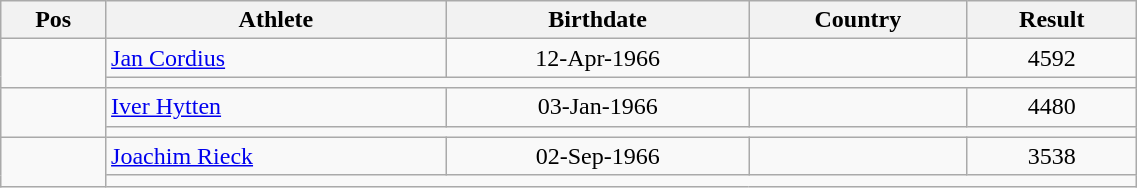<table class="wikitable"  style="text-align:center; width:60%;">
<tr>
<th>Pos</th>
<th>Athlete</th>
<th>Birthdate</th>
<th>Country</th>
<th>Result</th>
</tr>
<tr>
<td align=center rowspan=2></td>
<td align=left><a href='#'>Jan Cordius</a></td>
<td>12-Apr-1966</td>
<td align=left></td>
<td>4592</td>
</tr>
<tr>
<td colspan=4></td>
</tr>
<tr>
<td align=center rowspan=2></td>
<td align=left><a href='#'>Iver Hytten</a></td>
<td>03-Jan-1966</td>
<td align=left></td>
<td>4480</td>
</tr>
<tr>
<td colspan=4></td>
</tr>
<tr>
<td align=center rowspan=2></td>
<td align=left><a href='#'>Joachim Rieck</a></td>
<td>02-Sep-1966</td>
<td align=left></td>
<td>3538</td>
</tr>
<tr>
<td colspan=4></td>
</tr>
</table>
